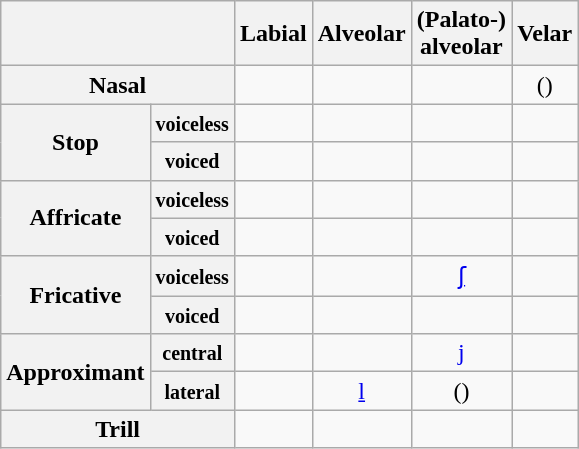<table class="wikitable" style="text-align:center">
<tr>
<th colspan="2"></th>
<th>Labial</th>
<th>Alveolar</th>
<th>(Palato-)<br>alveolar</th>
<th>Velar</th>
</tr>
<tr>
<th colspan="2">Nasal</th>
<td></td>
<td></td>
<td></td>
<td>()</td>
</tr>
<tr>
<th rowspan="2">Stop</th>
<th><small>voiceless</small></th>
<td></td>
<td></td>
<td></td>
<td></td>
</tr>
<tr>
<th><small>voiced</small></th>
<td></td>
<td></td>
<td></td>
<td></td>
</tr>
<tr>
<th rowspan="2">Affricate</th>
<th><small>voiceless</small></th>
<td></td>
<td></td>
<td></td>
<td></td>
</tr>
<tr>
<th><small>voiced</small></th>
<td></td>
<td></td>
<td></td>
<td></td>
</tr>
<tr>
<th rowspan="2">Fricative</th>
<th><small>voiceless</small></th>
<td></td>
<td></td>
<td><a href='#'>ʃ</a></td>
<td></td>
</tr>
<tr>
<th><small>voiced</small></th>
<td></td>
<td></td>
<td></td>
<td></td>
</tr>
<tr>
<th rowspan="2">Approximant</th>
<th><small>central</small></th>
<td></td>
<td></td>
<td><a href='#'>j</a></td>
<td></td>
</tr>
<tr>
<th><small>lateral</small></th>
<td></td>
<td><a href='#'>l</a></td>
<td>()</td>
<td></td>
</tr>
<tr>
<th colspan="2">Trill</th>
<td></td>
<td></td>
<td></td>
<td></td>
</tr>
</table>
